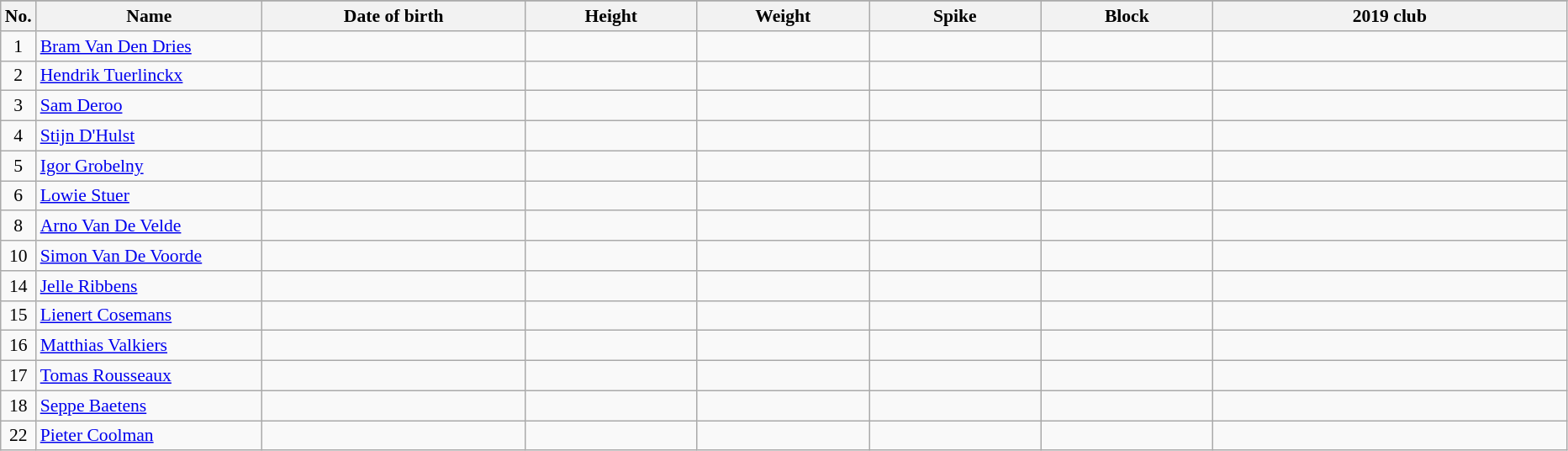<table class="wikitable sortable" style="font-size:90%; text-align:center;">
<tr>
</tr>
<tr>
<th>No.</th>
<th style="width:12em">Name</th>
<th style="width:14em">Date of birth</th>
<th style="width:9em">Height</th>
<th style="width:9em">Weight</th>
<th style="width:9em">Spike</th>
<th style="width:9em">Block</th>
<th style="width:19em">2019 club</th>
</tr>
<tr>
<td>1</td>
<td align=left><a href='#'>Bram Van Den Dries</a></td>
<td></td>
<td></td>
<td></td>
<td></td>
<td></td>
<td></td>
</tr>
<tr>
<td>2</td>
<td align=left><a href='#'>Hendrik Tuerlinckx</a></td>
<td></td>
<td></td>
<td></td>
<td></td>
<td></td>
<td></td>
</tr>
<tr>
<td>3</td>
<td align=left><a href='#'>Sam Deroo</a></td>
<td></td>
<td></td>
<td></td>
<td></td>
<td></td>
<td></td>
</tr>
<tr>
<td>4</td>
<td align=left><a href='#'>Stijn D'Hulst</a></td>
<td></td>
<td></td>
<td></td>
<td></td>
<td></td>
<td></td>
</tr>
<tr>
<td>5</td>
<td align=left><a href='#'>Igor Grobelny</a></td>
<td></td>
<td></td>
<td></td>
<td></td>
<td></td>
<td></td>
</tr>
<tr>
<td>6</td>
<td align=left><a href='#'>Lowie Stuer</a></td>
<td></td>
<td></td>
<td></td>
<td></td>
<td></td>
<td></td>
</tr>
<tr>
<td>8</td>
<td align=left><a href='#'>Arno Van De Velde</a></td>
<td></td>
<td></td>
<td></td>
<td></td>
<td></td>
<td></td>
</tr>
<tr>
<td>10</td>
<td align=left><a href='#'>Simon Van De Voorde</a></td>
<td></td>
<td></td>
<td></td>
<td></td>
<td></td>
<td></td>
</tr>
<tr>
<td>14</td>
<td align=left><a href='#'>Jelle Ribbens</a></td>
<td></td>
<td></td>
<td></td>
<td></td>
<td></td>
<td></td>
</tr>
<tr>
<td>15</td>
<td align=left><a href='#'>Lienert Cosemans</a></td>
<td></td>
<td></td>
<td></td>
<td></td>
<td></td>
<td></td>
</tr>
<tr>
<td>16</td>
<td align=left><a href='#'>Matthias Valkiers</a></td>
<td></td>
<td></td>
<td></td>
<td></td>
<td></td>
<td></td>
</tr>
<tr>
<td>17</td>
<td align=left><a href='#'>Tomas Rousseaux</a></td>
<td></td>
<td></td>
<td></td>
<td></td>
<td></td>
<td></td>
</tr>
<tr>
<td>18</td>
<td align=left><a href='#'>Seppe Baetens</a></td>
<td></td>
<td></td>
<td></td>
<td></td>
<td></td>
<td></td>
</tr>
<tr>
<td>22</td>
<td align=left><a href='#'>Pieter Coolman</a></td>
<td></td>
<td></td>
<td></td>
<td></td>
<td></td>
<td></td>
</tr>
</table>
